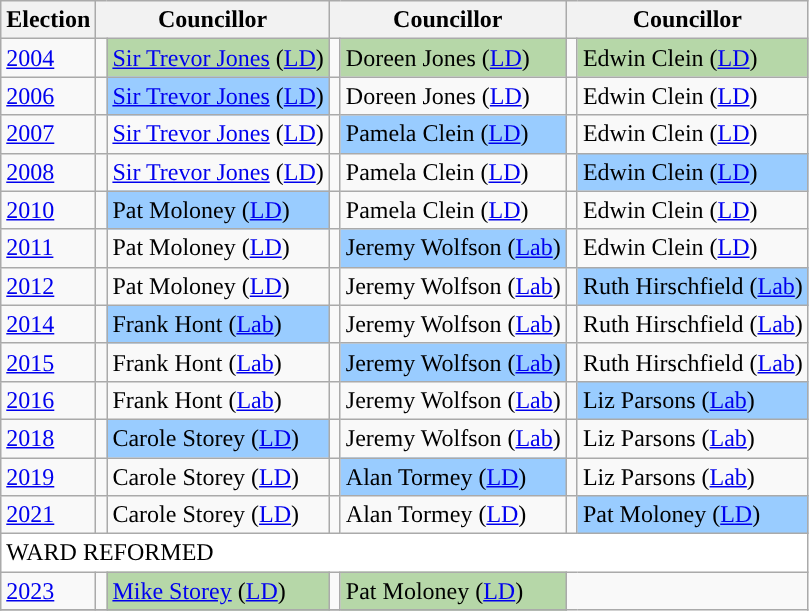<table class="wikitable">
<tr>
<th>Election</th>
<th colspan="2">Councillor</th>
<th colspan="2">Councillor</th>
<th colspan="2">Councillor</th>
</tr>
<tr>
<td><a href='#'>2004</a></td>
<td style="background-color: "></td>
<td bgcolor="#B6D7A8"><a href='#'>Sir Trevor Jones</a> (<a href='#'>LD</a>)</td>
<td style="background-color: "></td>
<td bgcolor="#B6D7A8">Doreen Jones (<a href='#'>LD</a>)</td>
<td style="background-color: "></td>
<td bgcolor="#B6D7A8">Edwin Clein (<a href='#'>LD</a>)</td>
</tr>
<tr>
<td><a href='#'>2006</a></td>
<td style="background-color: "></td>
<td bgcolor="#99CCFF"><a href='#'>Sir Trevor Jones</a> (<a href='#'>LD</a>)</td>
<td style="background-color: "></td>
<td>Doreen Jones (<a href='#'>LD</a>)</td>
<td style="background-color: "></td>
<td>Edwin Clein (<a href='#'>LD</a>)</td>
</tr>
<tr>
<td><a href='#'>2007</a></td>
<td style="background-color: "></td>
<td><a href='#'>Sir Trevor Jones</a> (<a href='#'>LD</a>)</td>
<td style="background-color: "></td>
<td bgcolor="#99CCFF">Pamela Clein (<a href='#'>LD</a>)</td>
<td style="background-color: "></td>
<td>Edwin Clein (<a href='#'>LD</a>)</td>
</tr>
<tr>
<td><a href='#'>2008</a></td>
<td style="background-color: "></td>
<td><a href='#'>Sir Trevor Jones</a> (<a href='#'>LD</a>)</td>
<td style="background-color: "></td>
<td>Pamela Clein (<a href='#'>LD</a>)</td>
<td style="background-color: "></td>
<td bgcolor="#99CCFF">Edwin Clein (<a href='#'>LD</a>)</td>
</tr>
<tr>
<td><a href='#'>2010</a></td>
<td style="background-color: "></td>
<td bgcolor="#99CCFF">Pat Moloney (<a href='#'>LD</a>)</td>
<td style="background-color: "></td>
<td>Pamela Clein (<a href='#'>LD</a>)</td>
<td style="background-color: "></td>
<td>Edwin Clein (<a href='#'>LD</a>)</td>
</tr>
<tr>
<td><a href='#'>2011</a></td>
<td style="background-color: "></td>
<td>Pat Moloney (<a href='#'>LD</a>)</td>
<td style="background-color: "></td>
<td bgcolor="#99CCFF">Jeremy Wolfson (<a href='#'>Lab</a>)</td>
<td style="background-color: "></td>
<td>Edwin Clein (<a href='#'>LD</a>)</td>
</tr>
<tr>
<td><a href='#'>2012</a></td>
<td style="background-color: "></td>
<td>Pat Moloney (<a href='#'>LD</a>)</td>
<td style="background-color: "></td>
<td>Jeremy Wolfson (<a href='#'>Lab</a>)</td>
<td style="background-color: "></td>
<td bgcolor="#99CCFF">Ruth Hirschfield (<a href='#'>Lab</a>)</td>
</tr>
<tr>
<td><a href='#'>2014</a></td>
<td style="background-color: "></td>
<td bgcolor="#99CCFF">Frank Hont (<a href='#'>Lab</a>)</td>
<td style="background-color: "></td>
<td>Jeremy Wolfson (<a href='#'>Lab</a>)</td>
<td style="background-color: "></td>
<td>Ruth Hirschfield (<a href='#'>Lab</a>)</td>
</tr>
<tr>
<td><a href='#'>2015</a></td>
<td style="background-color: "></td>
<td>Frank Hont (<a href='#'>Lab</a>)</td>
<td style="background-color: "></td>
<td bgcolor="#99CCFF">Jeremy Wolfson (<a href='#'>Lab</a>)</td>
<td style="background-color: "></td>
<td>Ruth Hirschfield (<a href='#'>Lab</a>)</td>
</tr>
<tr>
<td><a href='#'>2016</a></td>
<td style="background-color: "></td>
<td>Frank Hont (<a href='#'>Lab</a>)</td>
<td style="background-color: "></td>
<td>Jeremy Wolfson (<a href='#'>Lab</a>)</td>
<td style="background-color: "></td>
<td bgcolor="#99CCFF">Liz Parsons (<a href='#'>Lab</a>)</td>
</tr>
<tr>
<td><a href='#'>2018</a></td>
<td style="background-color: "></td>
<td bgcolor="#99CCFF">Carole Storey (<a href='#'>LD</a>)</td>
<td style="background-color: "></td>
<td>Jeremy Wolfson (<a href='#'>Lab</a>)</td>
<td style="background-color: "></td>
<td>Liz Parsons (<a href='#'>Lab</a>)</td>
</tr>
<tr>
<td><a href='#'>2019</a></td>
<td style="background-color: "></td>
<td>Carole Storey (<a href='#'>LD</a>)</td>
<td style="background-color: "></td>
<td bgcolor="#99CCFF">Alan Tormey (<a href='#'>LD</a>)</td>
<td style="background-color: "></td>
<td>Liz Parsons (<a href='#'>Lab</a>)</td>
</tr>
<tr>
<td><a href='#'>2021</a></td>
<td style="background-color: "></td>
<td>Carole Storey (<a href='#'>LD</a>)</td>
<td style="background-color: "></td>
<td>Alan Tormey (<a href='#'>LD</a>)</td>
<td style="background-color: "></td>
<td bgcolor="#99CCFF">Pat Moloney (<a href='#'>LD</a>)</td>
</tr>
<tr>
<td colspan="8" bgcolor="#FFF"><div>WARD REFORMED</div></td>
</tr>
<tr>
<td><a href='#'>2023</a></td>
<td style="background-color: "></td>
<td bgcolor="#B6D7A8"><a href='#'>Mike Storey</a> (<a href='#'>LD</a>)</td>
<td style="background-color: "></td>
<td bgcolor="#B6D7A8">Pat Moloney (<a href='#'>LD</a>)</td>
</tr>
<tr>
</tr>
</table>
